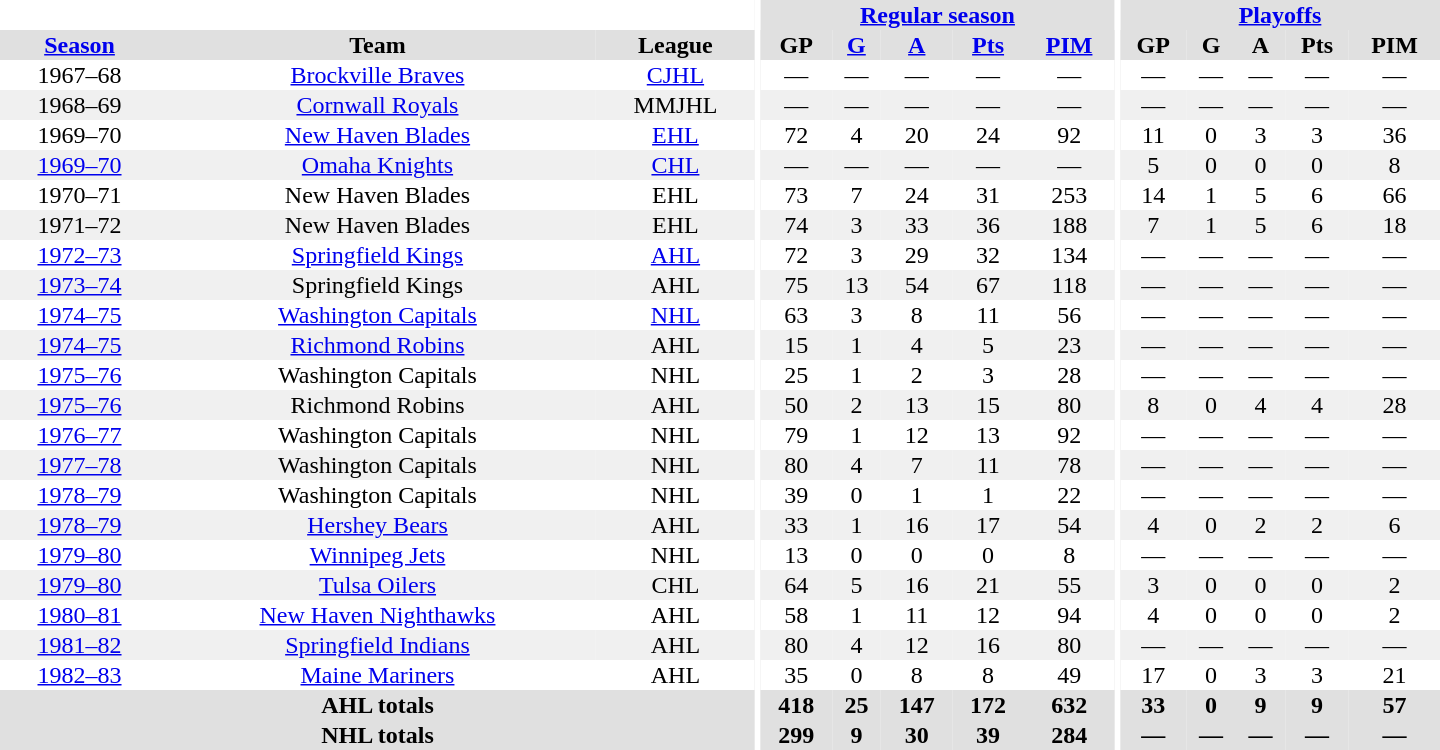<table border="0" cellpadding="1" cellspacing="0" style="text-align:center; width:60em">
<tr bgcolor="#e0e0e0">
<th colspan="3" bgcolor="#ffffff"></th>
<th rowspan="100" bgcolor="#ffffff"></th>
<th colspan="5"><a href='#'>Regular season</a></th>
<th rowspan="100" bgcolor="#ffffff"></th>
<th colspan="5"><a href='#'>Playoffs</a></th>
</tr>
<tr bgcolor="#e0e0e0">
<th><a href='#'>Season</a></th>
<th>Team</th>
<th>League</th>
<th>GP</th>
<th><a href='#'>G</a></th>
<th><a href='#'>A</a></th>
<th><a href='#'>Pts</a></th>
<th><a href='#'>PIM</a></th>
<th>GP</th>
<th>G</th>
<th>A</th>
<th>Pts</th>
<th>PIM</th>
</tr>
<tr>
<td>1967–68</td>
<td><a href='#'>Brockville Braves</a></td>
<td><a href='#'>CJHL</a></td>
<td>—</td>
<td>—</td>
<td>—</td>
<td>—</td>
<td>—</td>
<td>—</td>
<td>—</td>
<td>—</td>
<td>—</td>
<td>—</td>
</tr>
<tr bgcolor="#f0f0f0">
<td>1968–69</td>
<td><a href='#'>Cornwall Royals</a></td>
<td>MMJHL</td>
<td>—</td>
<td>—</td>
<td>—</td>
<td>—</td>
<td>—</td>
<td>—</td>
<td>—</td>
<td>—</td>
<td>—</td>
<td>—</td>
</tr>
<tr>
<td>1969–70</td>
<td><a href='#'>New Haven Blades</a></td>
<td><a href='#'>EHL</a></td>
<td>72</td>
<td>4</td>
<td>20</td>
<td>24</td>
<td>92</td>
<td>11</td>
<td>0</td>
<td>3</td>
<td>3</td>
<td>36</td>
</tr>
<tr bgcolor="#f0f0f0">
<td><a href='#'>1969–70</a></td>
<td><a href='#'>Omaha Knights</a></td>
<td><a href='#'>CHL</a></td>
<td>—</td>
<td>—</td>
<td>—</td>
<td>—</td>
<td>—</td>
<td>5</td>
<td>0</td>
<td>0</td>
<td>0</td>
<td>8</td>
</tr>
<tr>
<td>1970–71</td>
<td>New Haven Blades</td>
<td>EHL</td>
<td>73</td>
<td>7</td>
<td>24</td>
<td>31</td>
<td>253</td>
<td>14</td>
<td>1</td>
<td>5</td>
<td>6</td>
<td>66</td>
</tr>
<tr bgcolor="#f0f0f0">
<td>1971–72</td>
<td>New Haven Blades</td>
<td>EHL</td>
<td>74</td>
<td>3</td>
<td>33</td>
<td>36</td>
<td>188</td>
<td>7</td>
<td>1</td>
<td>5</td>
<td>6</td>
<td>18</td>
</tr>
<tr>
<td><a href='#'>1972–73</a></td>
<td><a href='#'>Springfield Kings</a></td>
<td><a href='#'>AHL</a></td>
<td>72</td>
<td>3</td>
<td>29</td>
<td>32</td>
<td>134</td>
<td>—</td>
<td>—</td>
<td>—</td>
<td>—</td>
<td>—</td>
</tr>
<tr bgcolor="#f0f0f0">
<td><a href='#'>1973–74</a></td>
<td>Springfield Kings</td>
<td>AHL</td>
<td>75</td>
<td>13</td>
<td>54</td>
<td>67</td>
<td>118</td>
<td>—</td>
<td>—</td>
<td>—</td>
<td>—</td>
<td>—</td>
</tr>
<tr>
<td><a href='#'>1974–75</a></td>
<td><a href='#'>Washington Capitals</a></td>
<td><a href='#'>NHL</a></td>
<td>63</td>
<td>3</td>
<td>8</td>
<td>11</td>
<td>56</td>
<td>—</td>
<td>—</td>
<td>—</td>
<td>—</td>
<td>—</td>
</tr>
<tr bgcolor="#f0f0f0">
<td><a href='#'>1974–75</a></td>
<td><a href='#'>Richmond Robins</a></td>
<td>AHL</td>
<td>15</td>
<td>1</td>
<td>4</td>
<td>5</td>
<td>23</td>
<td>—</td>
<td>—</td>
<td>—</td>
<td>—</td>
<td>—</td>
</tr>
<tr>
<td><a href='#'>1975–76</a></td>
<td>Washington Capitals</td>
<td>NHL</td>
<td>25</td>
<td>1</td>
<td>2</td>
<td>3</td>
<td>28</td>
<td>—</td>
<td>—</td>
<td>—</td>
<td>—</td>
<td>—</td>
</tr>
<tr bgcolor="#f0f0f0">
<td><a href='#'>1975–76</a></td>
<td>Richmond Robins</td>
<td>AHL</td>
<td>50</td>
<td>2</td>
<td>13</td>
<td>15</td>
<td>80</td>
<td>8</td>
<td>0</td>
<td>4</td>
<td>4</td>
<td>28</td>
</tr>
<tr>
<td><a href='#'>1976–77</a></td>
<td>Washington Capitals</td>
<td>NHL</td>
<td>79</td>
<td>1</td>
<td>12</td>
<td>13</td>
<td>92</td>
<td>—</td>
<td>—</td>
<td>—</td>
<td>—</td>
<td>—</td>
</tr>
<tr bgcolor="#f0f0f0">
<td><a href='#'>1977–78</a></td>
<td>Washington Capitals</td>
<td>NHL</td>
<td>80</td>
<td>4</td>
<td>7</td>
<td>11</td>
<td>78</td>
<td>—</td>
<td>—</td>
<td>—</td>
<td>—</td>
<td>—</td>
</tr>
<tr>
<td><a href='#'>1978–79</a></td>
<td>Washington Capitals</td>
<td>NHL</td>
<td>39</td>
<td>0</td>
<td>1</td>
<td>1</td>
<td>22</td>
<td>—</td>
<td>—</td>
<td>—</td>
<td>—</td>
<td>—</td>
</tr>
<tr bgcolor="#f0f0f0">
<td><a href='#'>1978–79</a></td>
<td><a href='#'>Hershey Bears</a></td>
<td>AHL</td>
<td>33</td>
<td>1</td>
<td>16</td>
<td>17</td>
<td>54</td>
<td>4</td>
<td>0</td>
<td>2</td>
<td>2</td>
<td>6</td>
</tr>
<tr>
<td><a href='#'>1979–80</a></td>
<td><a href='#'>Winnipeg Jets</a></td>
<td>NHL</td>
<td>13</td>
<td>0</td>
<td>0</td>
<td>0</td>
<td>8</td>
<td>—</td>
<td>—</td>
<td>—</td>
<td>—</td>
<td>—</td>
</tr>
<tr bgcolor="#f0f0f0">
<td><a href='#'>1979–80</a></td>
<td><a href='#'>Tulsa Oilers</a></td>
<td>CHL</td>
<td>64</td>
<td>5</td>
<td>16</td>
<td>21</td>
<td>55</td>
<td>3</td>
<td>0</td>
<td>0</td>
<td>0</td>
<td>2</td>
</tr>
<tr>
<td><a href='#'>1980–81</a></td>
<td><a href='#'>New Haven Nighthawks</a></td>
<td>AHL</td>
<td>58</td>
<td>1</td>
<td>11</td>
<td>12</td>
<td>94</td>
<td>4</td>
<td>0</td>
<td>0</td>
<td>0</td>
<td>2</td>
</tr>
<tr bgcolor="#f0f0f0">
<td><a href='#'>1981–82</a></td>
<td><a href='#'>Springfield Indians</a></td>
<td>AHL</td>
<td>80</td>
<td>4</td>
<td>12</td>
<td>16</td>
<td>80</td>
<td>—</td>
<td>—</td>
<td>—</td>
<td>—</td>
<td>—</td>
</tr>
<tr>
<td><a href='#'>1982–83</a></td>
<td><a href='#'>Maine Mariners</a></td>
<td>AHL</td>
<td>35</td>
<td>0</td>
<td>8</td>
<td>8</td>
<td>49</td>
<td>17</td>
<td>0</td>
<td>3</td>
<td>3</td>
<td>21</td>
</tr>
<tr bgcolor="#e0e0e0">
<th colspan="3">AHL totals</th>
<th>418</th>
<th>25</th>
<th>147</th>
<th>172</th>
<th>632</th>
<th>33</th>
<th>0</th>
<th>9</th>
<th>9</th>
<th>57</th>
</tr>
<tr bgcolor="#e0e0e0">
<th colspan="3">NHL totals</th>
<th>299</th>
<th>9</th>
<th>30</th>
<th>39</th>
<th>284</th>
<th>—</th>
<th>—</th>
<th>—</th>
<th>—</th>
<th>—</th>
</tr>
</table>
